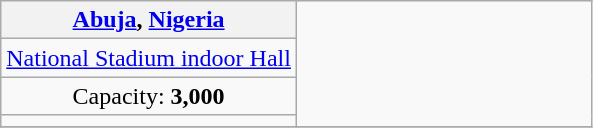<table class=wikitable style=text-align:center>
<tr>
<th colspan="1"><a href='#'>Abuja</a>, <a href='#'>Nigeria</a></th>
<td rowspan=4></td>
</tr>
<tr>
<td width=50%><a href='#'>National Stadium indoor Hall</a></td>
</tr>
<tr>
<td>Capacity: <strong>3,000</strong></td>
</tr>
<tr>
<td></td>
</tr>
<tr>
</tr>
</table>
